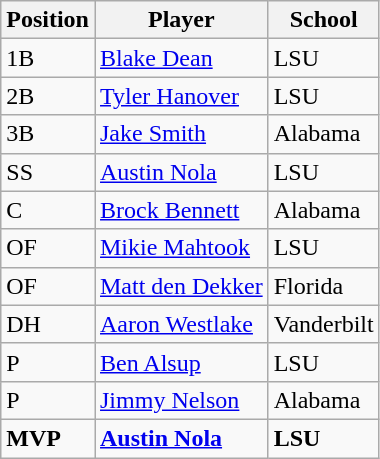<table class="wikitable">
<tr>
<th>Position</th>
<th>Player</th>
<th>School</th>
</tr>
<tr>
<td>1B</td>
<td><a href='#'>Blake Dean</a></td>
<td>LSU</td>
</tr>
<tr>
<td>2B</td>
<td><a href='#'>Tyler Hanover</a></td>
<td>LSU</td>
</tr>
<tr>
<td>3B</td>
<td><a href='#'>Jake Smith</a></td>
<td>Alabama</td>
</tr>
<tr>
<td>SS</td>
<td><a href='#'>Austin Nola</a></td>
<td>LSU</td>
</tr>
<tr>
<td>C</td>
<td><a href='#'>Brock Bennett</a></td>
<td>Alabama</td>
</tr>
<tr>
<td>OF</td>
<td><a href='#'>Mikie Mahtook</a></td>
<td>LSU</td>
</tr>
<tr>
<td>OF</td>
<td><a href='#'>Matt den Dekker</a></td>
<td>Florida</td>
</tr>
<tr>
<td>DH</td>
<td><a href='#'>Aaron Westlake</a></td>
<td>Vanderbilt</td>
</tr>
<tr>
<td>P</td>
<td><a href='#'>Ben Alsup</a></td>
<td>LSU</td>
</tr>
<tr>
<td>P</td>
<td><a href='#'>Jimmy Nelson</a></td>
<td>Alabama</td>
</tr>
<tr>
<td><strong>MVP</strong></td>
<td><strong><a href='#'>Austin Nola</a></strong></td>
<td><strong>LSU</strong></td>
</tr>
</table>
